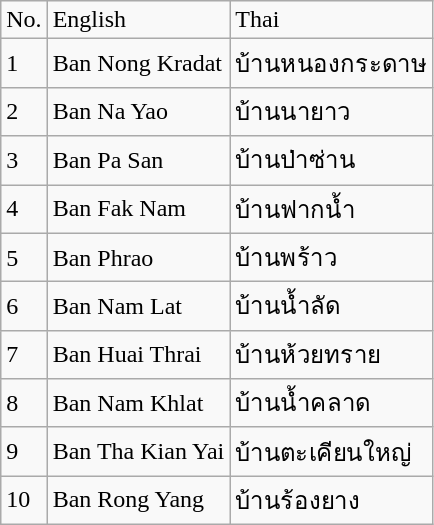<table class="wikitable">
<tr>
<td>No.</td>
<td>English</td>
<td>Thai</td>
</tr>
<tr>
<td>1</td>
<td>Ban Nong Kradat</td>
<td>บ้านหนองกระดาษ</td>
</tr>
<tr>
<td>2</td>
<td>Ban Na Yao</td>
<td>บ้านนายาว</td>
</tr>
<tr>
<td>3</td>
<td>Ban Pa San</td>
<td>บ้านป่าซ่าน</td>
</tr>
<tr>
<td>4</td>
<td>Ban Fak Nam</td>
<td>บ้านฟากน้ำ</td>
</tr>
<tr>
<td>5</td>
<td>Ban Phrao</td>
<td>บ้านพร้าว</td>
</tr>
<tr>
<td>6</td>
<td>Ban Nam Lat</td>
<td>บ้านน้ำลัด</td>
</tr>
<tr>
<td>7</td>
<td>Ban Huai Thrai</td>
<td>บ้านห้วยทราย</td>
</tr>
<tr>
<td>8</td>
<td>Ban Nam Khlat</td>
<td>บ้านน้ำคลาด</td>
</tr>
<tr>
<td>9</td>
<td>Ban Tha Kian Yai</td>
<td>บ้านตะเคียนใหญ่</td>
</tr>
<tr>
<td>10</td>
<td>Ban Rong Yang</td>
<td>บ้านร้องยาง</td>
</tr>
</table>
